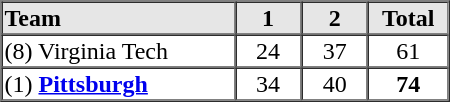<table border=1 cellspacing=0 width=300 style="margin-left:3em;">
<tr style="text-align:center; background-color:#e6e6e6;">
<th align=left width=35%>Team</th>
<th width=10%>1</th>
<th width=10%>2</th>
<th width=10%>Total</th>
</tr>
<tr style="text-align:center;">
<td align=left>(8) Virginia Tech</td>
<td>24</td>
<td>37</td>
<td>61</td>
</tr>
<tr style="text-align:center;">
<td align=left>(1) <strong><a href='#'>Pittsburgh</a></strong></td>
<td>34</td>
<td>40</td>
<td><strong>74</strong></td>
</tr>
<tr style="text-align:center;">
</tr>
</table>
